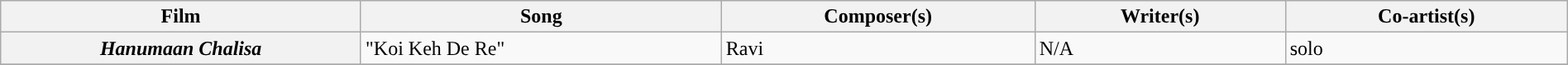<table class="wikitable plainrowheaders" width="100%" textcolor:#000;">
<tr style="background:#b0e0e66;">
<th scope="col" width=23%><strong>Film</strong></th>
<th scope="col" width=23%><strong>Song</strong></th>
<th scope="col" width=20%><strong>Composer(s)</strong></th>
<th scope="col" width=16%><strong>Writer(s)</strong></th>
<th scope="col" width=18%><strong>Co-artist(s)</strong></th>
</tr>
<tr>
<th><em>Hanumaan Chalisa</em></th>
<td>"Koi Keh De Re"</td>
<td>Ravi</td>
<td>N/A</td>
<td>solo</td>
</tr>
<tr>
</tr>
</table>
